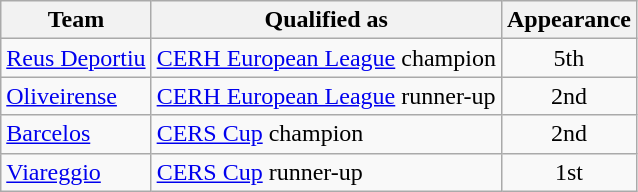<table class="wikitable">
<tr>
<th>Team</th>
<th>Qualified as</th>
<th>Appearance</th>
</tr>
<tr>
<td> <a href='#'>Reus Deportiu</a></td>
<td><a href='#'>CERH European League</a> champion</td>
<td align=center>5th</td>
</tr>
<tr>
<td> <a href='#'>Oliveirense</a></td>
<td><a href='#'>CERH European League</a> runner-up</td>
<td align=center>2nd</td>
</tr>
<tr>
<td> <a href='#'>Barcelos</a></td>
<td><a href='#'>CERS Cup</a> champion</td>
<td align=center>2nd</td>
</tr>
<tr>
<td> <a href='#'>Viareggio</a></td>
<td><a href='#'>CERS Cup</a> runner-up</td>
<td align=center>1st</td>
</tr>
</table>
